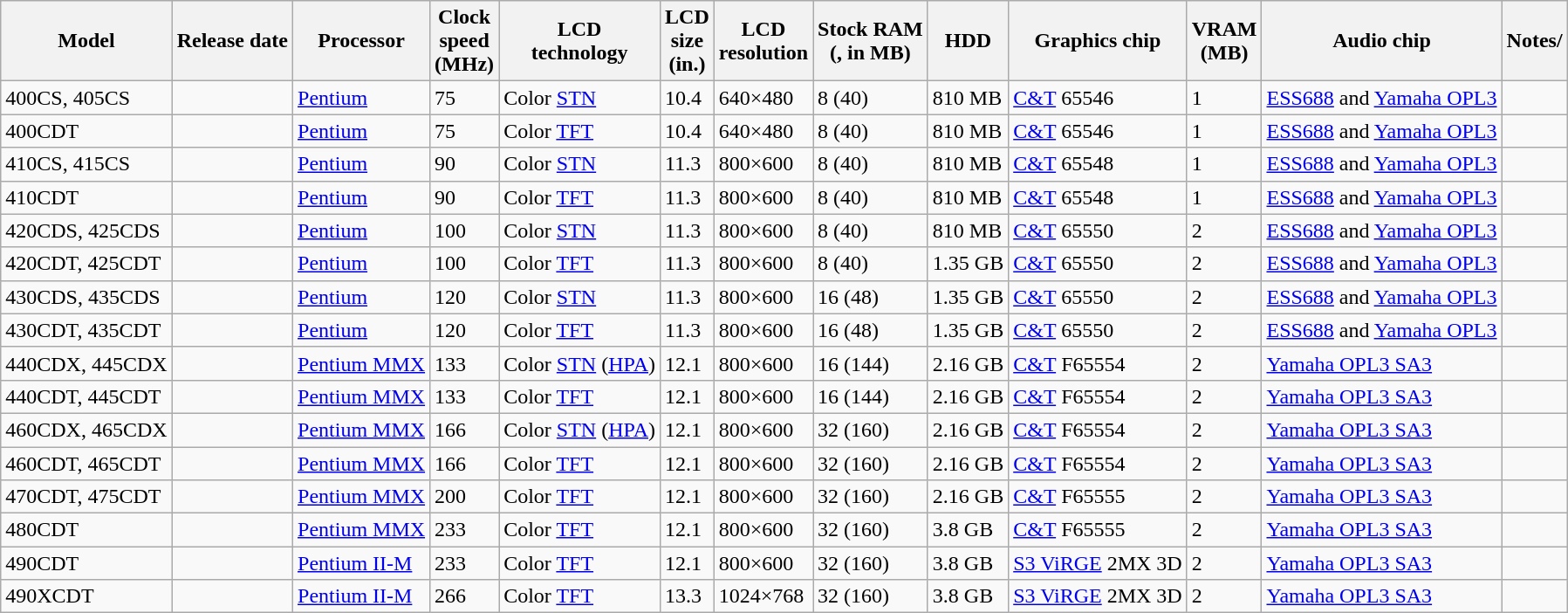<table class="wikitable sortable">
<tr>
<th>Model</th>
<th>Release date</th>
<th>Processor</th>
<th>Clock<br>speed<br>(MHz)</th>
<th>LCD<br>technology</th>
<th>LCD <br>size<br>(in.)</th>
<th>LCD <br>resolution</th>
<th>Stock RAM<br>(, in MB)</th>
<th>HDD</th>
<th>Graphics chip</th>
<th>VRAM<br>(MB)</th>
<th>Audio chip</th>
<th>Notes/</th>
</tr>
<tr>
<td>400CS, 405CS</td>
<td></td>
<td><a href='#'>Pentium</a></td>
<td>75</td>
<td>Color <a href='#'>STN</a></td>
<td>10.4</td>
<td>640×480</td>
<td>8 (40)</td>
<td>810 MB</td>
<td><a href='#'>C&T</a> 65546</td>
<td>1</td>
<td><a href='#'>ESS688</a> and <a href='#'>Yamaha OPL3</a></td>
<td></td>
</tr>
<tr>
<td>400CDT</td>
<td></td>
<td><a href='#'>Pentium</a></td>
<td>75</td>
<td>Color <a href='#'>TFT</a></td>
<td>10.4</td>
<td>640×480</td>
<td>8 (40)</td>
<td>810 MB</td>
<td><a href='#'>C&T</a> 65546</td>
<td>1</td>
<td><a href='#'>ESS688</a> and <a href='#'>Yamaha OPL3</a></td>
<td></td>
</tr>
<tr>
<td>410CS, 415CS</td>
<td></td>
<td><a href='#'>Pentium</a></td>
<td>90</td>
<td>Color <a href='#'>STN</a></td>
<td>11.3</td>
<td>800×600</td>
<td>8 (40)</td>
<td>810 MB</td>
<td><a href='#'>C&T</a> 65548</td>
<td>1</td>
<td><a href='#'>ESS688</a> and <a href='#'>Yamaha OPL3</a></td>
<td></td>
</tr>
<tr>
<td>410CDT</td>
<td></td>
<td><a href='#'>Pentium</a></td>
<td>90</td>
<td>Color <a href='#'>TFT</a></td>
<td>11.3</td>
<td>800×600</td>
<td>8 (40)</td>
<td>810 MB</td>
<td><a href='#'>C&T</a> 65548</td>
<td>1</td>
<td><a href='#'>ESS688</a> and <a href='#'>Yamaha OPL3</a></td>
<td></td>
</tr>
<tr>
<td>420CDS, 425CDS</td>
<td></td>
<td><a href='#'>Pentium</a></td>
<td>100</td>
<td>Color <a href='#'>STN</a></td>
<td>11.3</td>
<td>800×600</td>
<td>8 (40)</td>
<td>810 MB</td>
<td><a href='#'>C&T</a> 65550</td>
<td>2</td>
<td><a href='#'>ESS688</a> and <a href='#'>Yamaha OPL3</a></td>
<td></td>
</tr>
<tr>
<td>420CDT, 425CDT</td>
<td></td>
<td><a href='#'>Pentium</a></td>
<td>100</td>
<td>Color <a href='#'>TFT</a></td>
<td>11.3</td>
<td>800×600</td>
<td>8 (40)</td>
<td>1.35 GB</td>
<td><a href='#'>C&T</a> 65550</td>
<td>2</td>
<td><a href='#'>ESS688</a> and <a href='#'>Yamaha OPL3</a></td>
<td></td>
</tr>
<tr>
<td>430CDS, 435CDS</td>
<td></td>
<td><a href='#'>Pentium</a></td>
<td>120</td>
<td>Color <a href='#'>STN</a></td>
<td>11.3</td>
<td>800×600</td>
<td>16 (48)</td>
<td>1.35 GB</td>
<td><a href='#'>C&T</a> 65550</td>
<td>2</td>
<td><a href='#'>ESS688</a> and <a href='#'>Yamaha OPL3</a></td>
<td></td>
</tr>
<tr>
<td>430CDT, 435CDT</td>
<td></td>
<td><a href='#'>Pentium</a></td>
<td>120</td>
<td>Color <a href='#'>TFT</a></td>
<td>11.3</td>
<td>800×600</td>
<td>16 (48)</td>
<td>1.35 GB</td>
<td><a href='#'>C&T</a> 65550</td>
<td>2</td>
<td><a href='#'>ESS688</a> and <a href='#'>Yamaha OPL3</a></td>
<td></td>
</tr>
<tr>
<td>440CDX, 445CDX</td>
<td></td>
<td><a href='#'>Pentium MMX</a></td>
<td>133</td>
<td>Color <a href='#'>STN</a> (<a href='#'>HPA</a>)</td>
<td>12.1</td>
<td>800×600</td>
<td>16 (144)</td>
<td>2.16 GB</td>
<td><a href='#'>C&T</a> F65554</td>
<td>2</td>
<td><a href='#'>Yamaha OPL3 SA3</a></td>
<td></td>
</tr>
<tr>
<td>440CDT, 445CDT</td>
<td></td>
<td><a href='#'>Pentium MMX</a></td>
<td>133</td>
<td>Color <a href='#'>TFT</a></td>
<td>12.1</td>
<td>800×600</td>
<td>16 (144)</td>
<td>2.16 GB</td>
<td><a href='#'>C&T</a> F65554</td>
<td>2</td>
<td><a href='#'>Yamaha OPL3 SA3</a></td>
<td></td>
</tr>
<tr>
<td>460CDX, 465CDX</td>
<td></td>
<td><a href='#'>Pentium MMX</a></td>
<td>166</td>
<td>Color <a href='#'>STN</a> (<a href='#'>HPA</a>)</td>
<td>12.1</td>
<td>800×600</td>
<td>32 (160)</td>
<td>2.16 GB</td>
<td><a href='#'>C&T</a> F65554</td>
<td>2</td>
<td><a href='#'>Yamaha OPL3 SA3</a></td>
<td></td>
</tr>
<tr>
<td>460CDT, 465CDT</td>
<td></td>
<td><a href='#'>Pentium MMX</a></td>
<td>166</td>
<td>Color <a href='#'>TFT</a></td>
<td>12.1</td>
<td>800×600</td>
<td>32 (160)</td>
<td>2.16 GB</td>
<td><a href='#'>C&T</a> F65554</td>
<td>2</td>
<td><a href='#'>Yamaha OPL3 SA3</a></td>
<td></td>
</tr>
<tr>
<td>470CDT, 475CDT</td>
<td></td>
<td><a href='#'>Pentium MMX</a></td>
<td>200</td>
<td>Color <a href='#'>TFT</a></td>
<td>12.1</td>
<td>800×600</td>
<td>32 (160)</td>
<td>2.16 GB</td>
<td><a href='#'>C&T</a> F65555</td>
<td>2</td>
<td><a href='#'>Yamaha OPL3 SA3</a></td>
<td></td>
</tr>
<tr>
<td>480CDT</td>
<td></td>
<td><a href='#'>Pentium MMX</a></td>
<td>233</td>
<td>Color <a href='#'>TFT</a></td>
<td>12.1</td>
<td>800×600</td>
<td>32 (160)</td>
<td>3.8 GB</td>
<td><a href='#'>C&T</a> F65555</td>
<td>2</td>
<td><a href='#'>Yamaha OPL3 SA3</a></td>
<td></td>
</tr>
<tr>
<td>490CDT</td>
<td></td>
<td><a href='#'>Pentium II-M</a></td>
<td>233</td>
<td>Color <a href='#'>TFT</a></td>
<td>12.1</td>
<td>800×600</td>
<td>32 (160)</td>
<td>3.8 GB</td>
<td><a href='#'>S3 ViRGE</a> 2MX 3D</td>
<td>2</td>
<td><a href='#'>Yamaha OPL3 SA3</a></td>
<td></td>
</tr>
<tr>
<td>490XCDT</td>
<td></td>
<td><a href='#'>Pentium II-M</a></td>
<td>266</td>
<td>Color <a href='#'>TFT</a></td>
<td>13.3</td>
<td>1024×768</td>
<td>32 (160)</td>
<td>3.8 GB</td>
<td><a href='#'>S3 ViRGE</a> 2MX 3D</td>
<td>2</td>
<td><a href='#'>Yamaha OPL3 SA3</a></td>
<td></td>
</tr>
</table>
